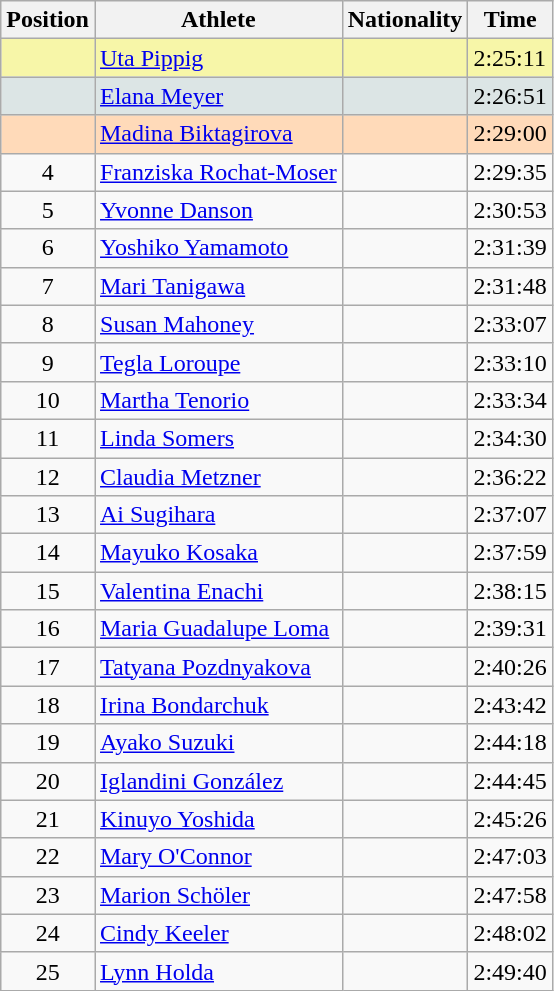<table class="wikitable sortable">
<tr>
<th>Position</th>
<th>Athlete</th>
<th>Nationality</th>
<th>Time</th>
</tr>
<tr bgcolor="#F7F6A8">
<td align=center></td>
<td><a href='#'>Uta Pippig</a></td>
<td></td>
<td>2:25:11</td>
</tr>
<tr bgcolor="#DCE5E5">
<td align=center></td>
<td><a href='#'>Elana Meyer</a></td>
<td></td>
<td>2:26:51</td>
</tr>
<tr bgcolor="#FFDAB9">
<td align=center></td>
<td><a href='#'>Madina Biktagirova</a></td>
<td></td>
<td>2:29:00</td>
</tr>
<tr>
<td align=center>4</td>
<td><a href='#'>Franziska Rochat-Moser</a></td>
<td></td>
<td>2:29:35</td>
</tr>
<tr>
<td align=center>5</td>
<td><a href='#'>Yvonne Danson</a></td>
<td></td>
<td>2:30:53</td>
</tr>
<tr>
<td align=center>6</td>
<td><a href='#'>Yoshiko Yamamoto</a></td>
<td></td>
<td>2:31:39</td>
</tr>
<tr>
<td align=center>7</td>
<td><a href='#'>Mari Tanigawa</a></td>
<td></td>
<td>2:31:48</td>
</tr>
<tr>
<td align=center>8</td>
<td><a href='#'>Susan Mahoney</a></td>
<td></td>
<td>2:33:07</td>
</tr>
<tr>
<td align=center>9</td>
<td><a href='#'>Tegla Loroupe</a></td>
<td></td>
<td>2:33:10</td>
</tr>
<tr>
<td align=center>10</td>
<td><a href='#'>Martha Tenorio</a></td>
<td></td>
<td>2:33:34</td>
</tr>
<tr>
<td align=center>11</td>
<td><a href='#'>Linda Somers</a></td>
<td></td>
<td>2:34:30</td>
</tr>
<tr>
<td align=center>12</td>
<td><a href='#'>Claudia Metzner</a></td>
<td></td>
<td>2:36:22</td>
</tr>
<tr>
<td align=center>13</td>
<td><a href='#'>Ai Sugihara</a></td>
<td></td>
<td>2:37:07</td>
</tr>
<tr>
<td align=center>14</td>
<td><a href='#'>Mayuko Kosaka</a></td>
<td></td>
<td>2:37:59</td>
</tr>
<tr>
<td align=center>15</td>
<td><a href='#'>Valentina Enachi</a></td>
<td></td>
<td>2:38:15</td>
</tr>
<tr>
<td align=center>16</td>
<td><a href='#'>Maria Guadalupe Loma</a></td>
<td></td>
<td>2:39:31</td>
</tr>
<tr>
<td align=center>17</td>
<td><a href='#'>Tatyana Pozdnyakova</a></td>
<td></td>
<td>2:40:26</td>
</tr>
<tr>
<td align=center>18</td>
<td><a href='#'>Irina Bondarchuk</a></td>
<td></td>
<td>2:43:42</td>
</tr>
<tr>
<td align=center>19</td>
<td><a href='#'>Ayako Suzuki</a></td>
<td></td>
<td>2:44:18</td>
</tr>
<tr>
<td align=center>20</td>
<td><a href='#'>Iglandini González</a></td>
<td></td>
<td>2:44:45</td>
</tr>
<tr>
<td align=center>21</td>
<td><a href='#'>Kinuyo Yoshida</a></td>
<td></td>
<td>2:45:26</td>
</tr>
<tr>
<td align=center>22</td>
<td><a href='#'>Mary O'Connor</a></td>
<td></td>
<td>2:47:03</td>
</tr>
<tr>
<td align=center>23</td>
<td><a href='#'>Marion Schöler</a></td>
<td></td>
<td>2:47:58</td>
</tr>
<tr>
<td align=center>24</td>
<td><a href='#'>Cindy Keeler</a></td>
<td></td>
<td>2:48:02</td>
</tr>
<tr>
<td align=center>25</td>
<td><a href='#'>Lynn Holda</a></td>
<td></td>
<td>2:49:40</td>
</tr>
</table>
